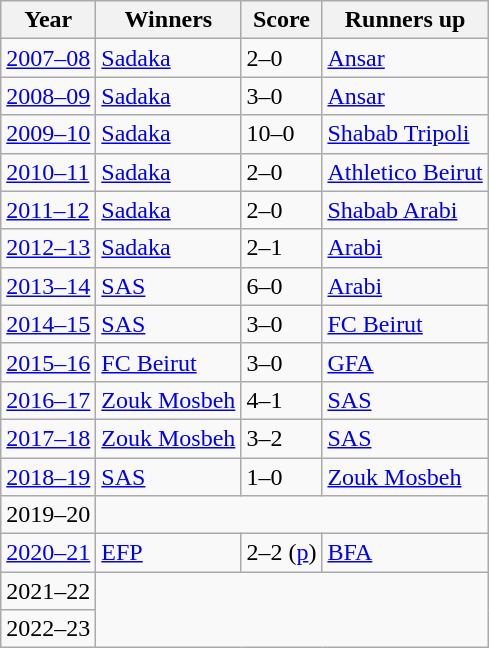<table class="sortable wikitable">
<tr>
<th>Year</th>
<th>Winners</th>
<th>Score</th>
<th>Runners up</th>
</tr>
<tr>
<td><a href='#'>2007–08</a></td>
<td><a href='#'>Sadaka</a></td>
<td>2–0</td>
<td><a href='#'>Ansar</a></td>
</tr>
<tr>
<td><a href='#'>2008–09</a></td>
<td><a href='#'>Sadaka</a></td>
<td>3–0</td>
<td><a href='#'>Ansar</a></td>
</tr>
<tr>
<td><a href='#'>2009–10</a></td>
<td><a href='#'>Sadaka</a></td>
<td>10–0</td>
<td><a href='#'>Shabab Tripoli</a></td>
</tr>
<tr>
<td><a href='#'>2010–11</a></td>
<td><a href='#'>Sadaka</a></td>
<td>2–0</td>
<td><a href='#'>Athletico Beirut</a></td>
</tr>
<tr>
<td><a href='#'>2011–12</a></td>
<td><a href='#'>Sadaka</a></td>
<td>2–0</td>
<td><a href='#'>Shabab Arabi</a></td>
</tr>
<tr>
<td><a href='#'>2012–13</a></td>
<td><a href='#'>Sadaka</a></td>
<td>2–1</td>
<td><a href='#'>Arabi</a></td>
</tr>
<tr>
<td><a href='#'>2013–14</a></td>
<td><a href='#'>SAS</a></td>
<td>6–0</td>
<td><a href='#'>Arabi</a></td>
</tr>
<tr>
<td><a href='#'>2014–15</a></td>
<td><a href='#'>SAS</a></td>
<td>3–0</td>
<td><a href='#'>FC Beirut</a></td>
</tr>
<tr>
<td><a href='#'>2015–16</a></td>
<td><a href='#'>FC Beirut</a></td>
<td>3–0</td>
<td><a href='#'>GFA</a></td>
</tr>
<tr>
<td><a href='#'>2016–17</a></td>
<td><a href='#'>Zouk Mosbeh</a></td>
<td>4–1</td>
<td><a href='#'>SAS</a></td>
</tr>
<tr>
<td><a href='#'>2017–18</a></td>
<td><a href='#'>Zouk Mosbeh</a></td>
<td>3–2</td>
<td><a href='#'>SAS</a></td>
</tr>
<tr>
<td><a href='#'>2018–19</a></td>
<td><a href='#'>SAS</a></td>
<td>1–0</td>
<td><a href='#'>Zouk Mosbeh</a></td>
</tr>
<tr>
<td>2019–20</td>
<td colspan="3"></td>
</tr>
<tr>
<td><a href='#'>2020–21</a></td>
<td><a href='#'>EFP</a></td>
<td>2–2 (<a href='#'>p</a>)</td>
<td><a href='#'>BFA</a></td>
</tr>
<tr>
<td>2021–22</td>
<td colspan="3" rowspan="2"></td>
</tr>
<tr>
<td>2022–23</td>
</tr>
</table>
